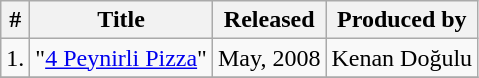<table class="wikitable">
<tr>
<th>#</th>
<th>Title</th>
<th>Released</th>
<th>Produced by</th>
</tr>
<tr>
<td>1.</td>
<td>"<a href='#'>4 Peynirli Pizza</a>"</td>
<td>May, 2008</td>
<td>Kenan Doğulu</td>
</tr>
<tr>
</tr>
</table>
